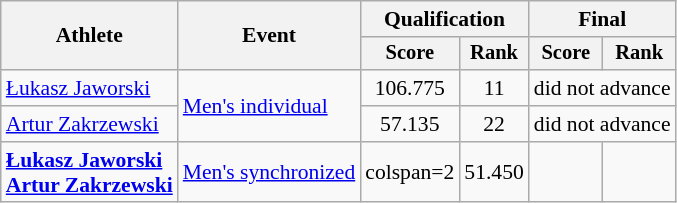<table class="wikitable" style="text-align:center; font-size:90%">
<tr>
<th rowspan=2>Athlete</th>
<th rowspan=2>Event</th>
<th colspan=2>Qualification</th>
<th colspan=2>Final</th>
</tr>
<tr style="font-size:95%">
<th>Score</th>
<th>Rank</th>
<th>Score</th>
<th>Rank</th>
</tr>
<tr>
<td align=left><a href='#'>Łukasz Jaworski</a></td>
<td align=left rowspan=2><a href='#'>Men's individual</a></td>
<td>106.775</td>
<td>11</td>
<td colspan=2>did not advance</td>
</tr>
<tr>
<td align=left><a href='#'>Artur Zakrzewski</a></td>
<td>57.135</td>
<td>22</td>
<td colspan=2>did not advance</td>
</tr>
<tr>
<td align=left><strong><a href='#'>Łukasz Jaworski</a><br><a href='#'>Artur Zakrzewski</a></strong></td>
<td align=left><a href='#'>Men's synchronized</a></td>
<td>colspan=2 </td>
<td>51.450</td>
<td></td>
</tr>
</table>
